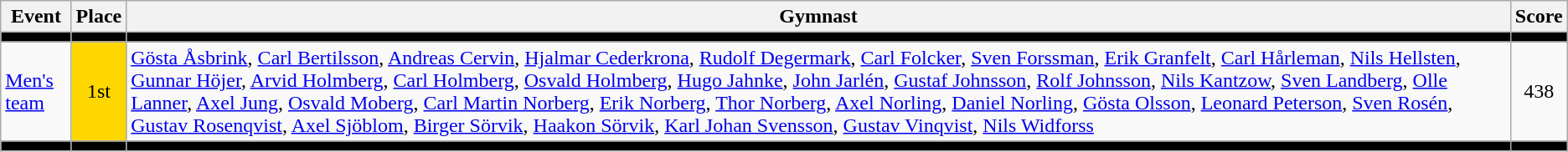<table class=wikitable>
<tr>
<th>Event</th>
<th>Place</th>
<th>Gymnast</th>
<th>Score</th>
</tr>
<tr bgcolor=black>
<td></td>
<td></td>
<td></td>
<td></td>
</tr>
<tr align=center>
<td align=left><a href='#'>Men's team</a></td>
<td bgcolor=gold>1st</td>
<td align=left><a href='#'>Gösta Åsbrink</a>, <a href='#'>Carl Bertilsson</a>, <a href='#'>Andreas Cervin</a>, <a href='#'>Hjalmar Cederkrona</a>, <a href='#'>Rudolf Degermark</a>, <a href='#'>Carl Folcker</a>, <a href='#'>Sven Forssman</a>, <a href='#'>Erik Granfelt</a>, <a href='#'>Carl Hårleman</a>, <a href='#'>Nils Hellsten</a>, <a href='#'>Gunnar Höjer</a>, <a href='#'>Arvid Holmberg</a>, <a href='#'>Carl Holmberg</a>, <a href='#'>Osvald Holmberg</a>, <a href='#'>Hugo Jahnke</a>, <a href='#'>John Jarlén</a>, <a href='#'>Gustaf Johnsson</a>, <a href='#'>Rolf Johnsson</a>, <a href='#'>Nils Kantzow</a>, <a href='#'>Sven Landberg</a>, <a href='#'>Olle Lanner</a>, <a href='#'>Axel Jung</a>, <a href='#'>Osvald Moberg</a>, <a href='#'>Carl Martin Norberg</a>, <a href='#'>Erik Norberg</a>, <a href='#'>Thor Norberg</a>, <a href='#'>Axel Norling</a>, <a href='#'>Daniel Norling</a>, <a href='#'>Gösta Olsson</a>, <a href='#'>Leonard Peterson</a>, <a href='#'>Sven Rosén</a>, <a href='#'>Gustav Rosenqvist</a>, <a href='#'>Axel Sjöblom</a>, <a href='#'>Birger Sörvik</a>, <a href='#'>Haakon Sörvik</a>, <a href='#'>Karl Johan Svensson</a>, <a href='#'>Gustav Vinqvist</a>, <a href='#'>Nils Widforss</a></td>
<td>438</td>
</tr>
<tr bgcolor=black>
<td></td>
<td></td>
<td></td>
<td></td>
</tr>
</table>
